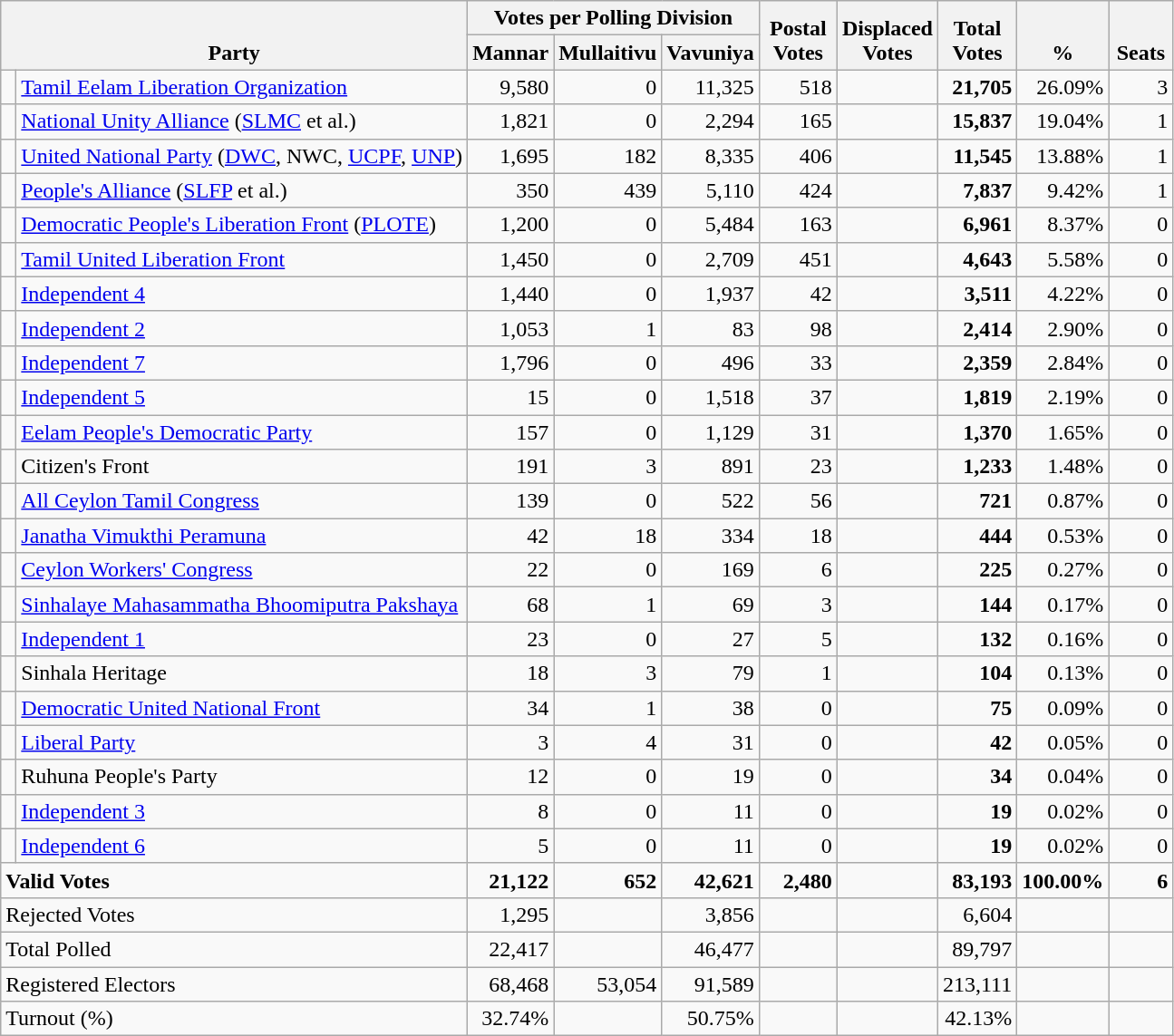<table class="wikitable" border="1" style="text-align:right;">
<tr>
<th align=left valign=bottom rowspan=2 colspan=2>Party</th>
<th colspan=3>Votes per Polling Division</th>
<th align=center valign=bottom rowspan=2 width="50">Postal<br>Votes</th>
<th align=center valign=bottom rowspan=2 width="50">Displaced<br>Votes</th>
<th align=center valign=bottom rowspan=2 width="50">Total Votes</th>
<th align=center valign=bottom rowspan=2 width="50">%</th>
<th align=center valign=bottom rowspan=2 width="40">Seats</th>
</tr>
<tr>
<th align=center valign=bottom width="50">Mannar</th>
<th align=center valign=bottom width="50">Mullaitivu</th>
<th align=center valign=bottom width="50">Vavuniya</th>
</tr>
<tr>
<td bgcolor=> </td>
<td align=left><a href='#'>Tamil Eelam Liberation Organization</a></td>
<td>9,580</td>
<td>0</td>
<td>11,325</td>
<td>518</td>
<td></td>
<td><strong>21,705</strong></td>
<td>26.09%</td>
<td>3</td>
</tr>
<tr>
<td bgcolor=> </td>
<td align=left><a href='#'>National Unity Alliance</a> (<a href='#'>SLMC</a> et al.)</td>
<td>1,821</td>
<td>0</td>
<td>2,294</td>
<td>165</td>
<td></td>
<td><strong>15,837</strong></td>
<td>19.04%</td>
<td>1</td>
</tr>
<tr>
<td bgcolor=> </td>
<td align=left><a href='#'>United National Party</a> (<a href='#'>DWC</a>, NWC, <a href='#'>UCPF</a>, <a href='#'>UNP</a>)</td>
<td>1,695</td>
<td>182</td>
<td>8,335</td>
<td>406</td>
<td></td>
<td><strong>11,545</strong></td>
<td>13.88%</td>
<td>1</td>
</tr>
<tr>
<td bgcolor=> </td>
<td align=left><a href='#'>People's Alliance</a> (<a href='#'>SLFP</a> et al.)</td>
<td>350</td>
<td>439</td>
<td>5,110</td>
<td>424</td>
<td></td>
<td><strong>7,837</strong></td>
<td>9.42%</td>
<td>1</td>
</tr>
<tr>
<td bgcolor=> </td>
<td align=left><a href='#'>Democratic People's Liberation Front</a> (<a href='#'>PLOTE</a>)</td>
<td>1,200</td>
<td>0</td>
<td>5,484</td>
<td>163</td>
<td></td>
<td><strong>6,961</strong></td>
<td>8.37%</td>
<td>0</td>
</tr>
<tr>
<td bgcolor=> </td>
<td align=left><a href='#'>Tamil United Liberation Front</a></td>
<td>1,450</td>
<td>0</td>
<td>2,709</td>
<td>451</td>
<td></td>
<td><strong>4,643</strong></td>
<td>5.58%</td>
<td>0</td>
</tr>
<tr>
<td bgcolor=> </td>
<td align=left><a href='#'>Independent 4</a></td>
<td>1,440</td>
<td>0</td>
<td>1,937</td>
<td>42</td>
<td></td>
<td><strong>3,511</strong></td>
<td>4.22%</td>
<td>0</td>
</tr>
<tr>
<td bgcolor=> </td>
<td align=left><a href='#'>Independent 2</a></td>
<td>1,053</td>
<td>1</td>
<td>83</td>
<td>98</td>
<td></td>
<td><strong>2,414</strong></td>
<td>2.90%</td>
<td>0</td>
</tr>
<tr>
<td bgcolor=> </td>
<td align=left><a href='#'>Independent 7</a></td>
<td>1,796</td>
<td>0</td>
<td>496</td>
<td>33</td>
<td></td>
<td><strong>2,359</strong></td>
<td>2.84%</td>
<td>0</td>
</tr>
<tr>
<td bgcolor=> </td>
<td align=left><a href='#'>Independent 5</a></td>
<td>15</td>
<td>0</td>
<td>1,518</td>
<td>37</td>
<td></td>
<td><strong>1,819</strong></td>
<td>2.19%</td>
<td>0</td>
</tr>
<tr>
<td bgcolor=> </td>
<td align=left><a href='#'>Eelam People's Democratic Party</a></td>
<td>157</td>
<td>0</td>
<td>1,129</td>
<td>31</td>
<td></td>
<td><strong>1,370</strong></td>
<td>1.65%</td>
<td>0</td>
</tr>
<tr>
<td></td>
<td align=left>Citizen's Front</td>
<td>191</td>
<td>3</td>
<td>891</td>
<td>23</td>
<td></td>
<td><strong>1,233</strong></td>
<td>1.48%</td>
<td>0</td>
</tr>
<tr>
<td bgcolor=> </td>
<td align=left><a href='#'>All Ceylon Tamil Congress</a></td>
<td>139</td>
<td>0</td>
<td>522</td>
<td>56</td>
<td></td>
<td><strong>721</strong></td>
<td>0.87%</td>
<td>0</td>
</tr>
<tr>
<td bgcolor=> </td>
<td align=left><a href='#'>Janatha Vimukthi Peramuna</a></td>
<td>42</td>
<td>18</td>
<td>334</td>
<td>18</td>
<td></td>
<td><strong>444</strong></td>
<td>0.53%</td>
<td>0</td>
</tr>
<tr>
<td bgcolor=> </td>
<td align=left><a href='#'>Ceylon Workers' Congress</a></td>
<td>22</td>
<td>0</td>
<td>169</td>
<td>6</td>
<td></td>
<td><strong>225</strong></td>
<td>0.27%</td>
<td>0</td>
</tr>
<tr>
<td bgcolor=> </td>
<td align=left><a href='#'>Sinhalaye Mahasammatha Bhoomiputra Pakshaya</a></td>
<td>68</td>
<td>1</td>
<td>69</td>
<td>3</td>
<td></td>
<td><strong>144</strong></td>
<td>0.17%</td>
<td>0</td>
</tr>
<tr>
<td bgcolor=> </td>
<td align=left><a href='#'>Independent 1</a></td>
<td>23</td>
<td>0</td>
<td>27</td>
<td>5</td>
<td></td>
<td><strong>132</strong></td>
<td>0.16%</td>
<td>0</td>
</tr>
<tr>
<td></td>
<td align=left>Sinhala Heritage</td>
<td>18</td>
<td>3</td>
<td>79</td>
<td>1</td>
<td></td>
<td><strong>104</strong></td>
<td>0.13%</td>
<td>0</td>
</tr>
<tr>
<td></td>
<td align=left><a href='#'>Democratic United National Front</a></td>
<td>34</td>
<td>1</td>
<td>38</td>
<td>0</td>
<td></td>
<td><strong>75</strong></td>
<td>0.09%</td>
<td>0</td>
</tr>
<tr>
<td></td>
<td align=left><a href='#'>Liberal Party</a></td>
<td>3</td>
<td>4</td>
<td>31</td>
<td>0</td>
<td></td>
<td><strong>42</strong></td>
<td>0.05%</td>
<td>0</td>
</tr>
<tr>
<td></td>
<td align=left>Ruhuna People's Party</td>
<td>12</td>
<td>0</td>
<td>19</td>
<td>0</td>
<td></td>
<td><strong>34</strong></td>
<td>0.04%</td>
<td>0</td>
</tr>
<tr>
<td bgcolor=> </td>
<td align=left><a href='#'>Independent 3</a></td>
<td>8</td>
<td>0</td>
<td>11</td>
<td>0</td>
<td></td>
<td><strong>19</strong></td>
<td>0.02%</td>
<td>0</td>
</tr>
<tr>
<td bgcolor=> </td>
<td align=left><a href='#'>Independent 6</a></td>
<td>5</td>
<td>0</td>
<td>11</td>
<td>0</td>
<td></td>
<td><strong>19</strong></td>
<td>0.02%</td>
<td>0</td>
</tr>
<tr>
<td align=left colspan=2><strong>Valid Votes</strong></td>
<td><strong>21,122</strong></td>
<td><strong>652</strong></td>
<td><strong>42,621</strong></td>
<td><strong>2,480</strong></td>
<td></td>
<td><strong>83,193</strong></td>
<td><strong>100.00%</strong></td>
<td><strong>6</strong></td>
</tr>
<tr>
<td align=left colspan=2>Rejected Votes</td>
<td>1,295</td>
<td></td>
<td>3,856</td>
<td></td>
<td></td>
<td>6,604</td>
<td></td>
<td></td>
</tr>
<tr>
<td align=left colspan=2>Total Polled</td>
<td>22,417</td>
<td></td>
<td>46,477</td>
<td></td>
<td></td>
<td>89,797</td>
<td></td>
<td></td>
</tr>
<tr>
<td align=left colspan=2>Registered Electors</td>
<td>68,468</td>
<td>53,054</td>
<td>91,589</td>
<td></td>
<td></td>
<td>213,111</td>
<td></td>
<td></td>
</tr>
<tr>
<td align=left colspan=2>Turnout (%)</td>
<td>32.74%</td>
<td></td>
<td>50.75%</td>
<td></td>
<td></td>
<td>42.13%</td>
<td></td>
<td></td>
</tr>
</table>
